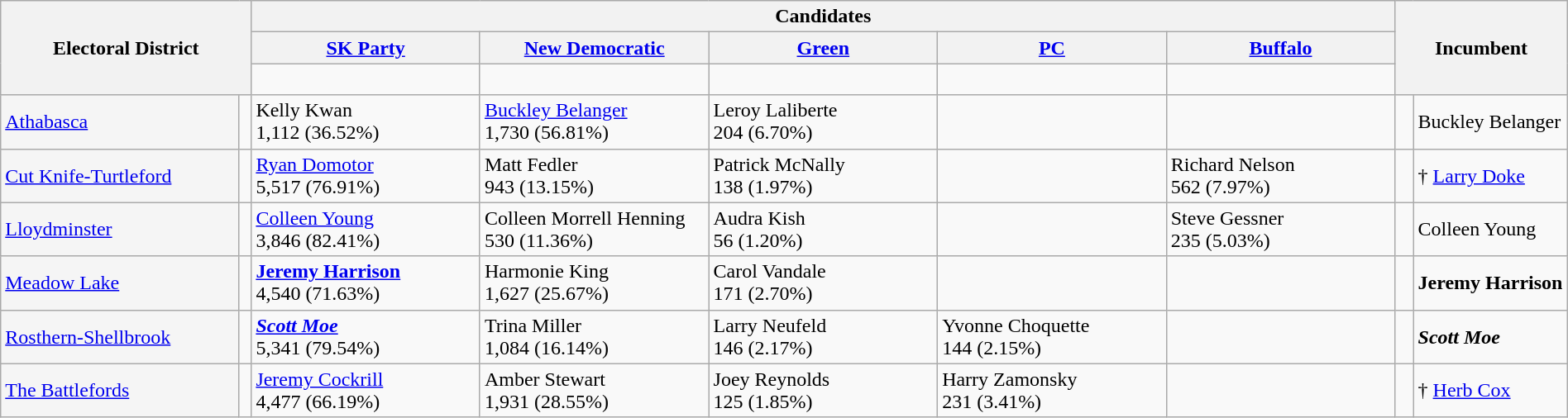<table class="wikitable" style="width:100%;">
<tr>
<th style="width:16%;" rowspan="3" colspan="2">Electoral District</th>
<th colspan="5">Candidates</th>
<th style="width:14%;" rowspan="3" colspan="2">Incumbent</th>
</tr>
<tr>
<th style="width:14.6%;"><a href='#'>SK Party</a></th>
<th style="width:14.6%;"><a href='#'>New Democratic</a></th>
<th style="width:14.6%;"><a href='#'>Green</a></th>
<th style="width:14.6%;"><a href='#'>PC</a></th>
<th style="width:14.6%;"><a href='#'>Buffalo</a></th>
</tr>
<tr>
<td width=14.6% > </td>
<td width=14.6% > </td>
<td width=14.6% > </td>
<td width=14.6% > </td>
<td width=14.6% > </td>
</tr>
<tr>
<td style="background:whitesmoke;"><a href='#'>Athabasca</a></td>
<td></td>
<td>Kelly Kwan <br>1,112 (36.52%)</td>
<td><a href='#'>Buckley Belanger</a> <br>1,730 (56.81%)</td>
<td>Leroy Laliberte <br>204 (6.70%)</td>
<td></td>
<td></td>
<td> </td>
<td>Buckley Belanger</td>
</tr>
<tr>
<td style="background:whitesmoke;"><a href='#'>Cut Knife-Turtleford</a></td>
<td></td>
<td><a href='#'>Ryan Domotor</a> <br>5,517 (76.91%)</td>
<td>Matt Fedler <br>943 (13.15%)</td>
<td>Patrick McNally <br>138 (1.97%)</td>
<td></td>
<td>Richard Nelson <br>562 (7.97%)</td>
<td> </td>
<td>† <a href='#'>Larry Doke</a></td>
</tr>
<tr>
<td style="background:whitesmoke;"><a href='#'>Lloydminster</a></td>
<td></td>
<td><a href='#'>Colleen Young</a> <br>3,846 (82.41%)</td>
<td>Colleen Morrell Henning <br>530 (11.36%)</td>
<td>Audra Kish <br> 56 (1.20%)</td>
<td></td>
<td>Steve Gessner <br>235 (5.03%)</td>
<td> </td>
<td>Colleen Young</td>
</tr>
<tr>
<td style="background:whitesmoke;"><a href='#'>Meadow Lake</a></td>
<td></td>
<td><strong><a href='#'>Jeremy Harrison</a></strong> <br>4,540 (71.63%)</td>
<td>Harmonie King <br>1,627 (25.67%)</td>
<td>Carol Vandale <br>171 (2.70%)</td>
<td></td>
<td></td>
<td> </td>
<td><strong>Jeremy Harrison</strong></td>
</tr>
<tr>
<td style="background:whitesmoke;"><a href='#'>Rosthern-Shellbrook</a></td>
<td></td>
<td><strong><em><a href='#'>Scott Moe</a></em></strong> <br>5,341 (79.54%)</td>
<td>Trina Miller <br>1,084 (16.14%)</td>
<td>Larry Neufeld <br>146 (2.17%)</td>
<td>Yvonne Choquette <br>144 (2.15%)</td>
<td></td>
<td> </td>
<td><strong><em>Scott Moe</em></strong></td>
</tr>
<tr>
<td style="background:whitesmoke;"><a href='#'>The Battlefords</a></td>
<td></td>
<td><a href='#'>Jeremy Cockrill</a> <br>4,477 (66.19%)</td>
<td>Amber Stewart <br>1,931 (28.55%)</td>
<td>Joey Reynolds <br>125 (1.85%)</td>
<td>Harry Zamonsky <br>231 (3.41%)</td>
<td></td>
<td> </td>
<td>† <a href='#'>Herb Cox</a></td>
</tr>
</table>
